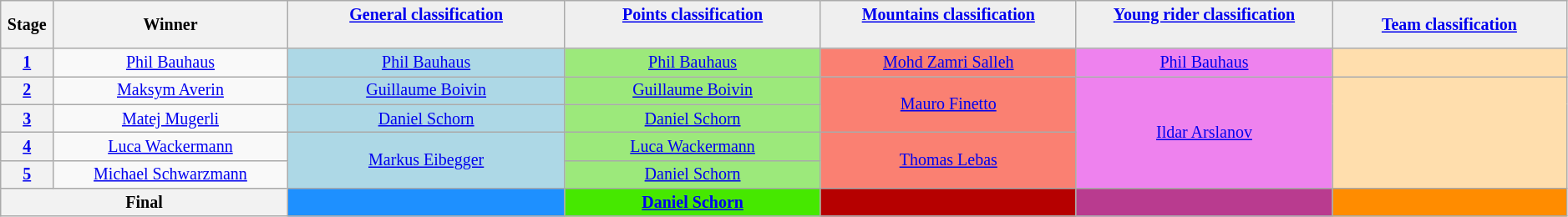<table class="wikitable" style="text-align: center; font-size:smaller;">
<tr>
<th style="width:1%;">Stage</th>
<th style="width:11%;">Winner</th>
<th style="background:#efefef; width:13%;"><a href='#'>General classification</a><br><br></th>
<th style="background:#efefef; width:12%;"><a href='#'>Points classification</a><br><br></th>
<th style="background:#efefef; width:12%;"><a href='#'>Mountains classification</a><br><br></th>
<th style="background:#efefef; width:12%;"><a href='#'>Young rider classification</a><br><br></th>
<th style="background:#efefef; width:11%;"><a href='#'>Team classification</a></th>
</tr>
<tr>
<th><a href='#'>1</a></th>
<td><a href='#'>Phil Bauhaus</a></td>
<td style="background:lightblue;"><a href='#'>Phil Bauhaus</a></td>
<td style="background:#9CE97B;"><a href='#'>Phil Bauhaus</a></td>
<td style="background:salmon;"><a href='#'>Mohd Zamri Salleh</a></td>
<td style="background:violet;"><a href='#'>Phil Bauhaus</a></td>
<td style="background:navajowhite;"></td>
</tr>
<tr>
<th><a href='#'>2</a></th>
<td><a href='#'>Maksym Averin</a></td>
<td style="background:lightblue;"><a href='#'>Guillaume Boivin</a></td>
<td style="background:#9CE97B;"><a href='#'>Guillaume Boivin</a></td>
<td style="background:salmon;" rowspan=2><a href='#'>Mauro Finetto</a></td>
<td style="background:violet;" rowspan=4><a href='#'>Ildar Arslanov</a></td>
<td style="background:navajowhite;" rowspan=4></td>
</tr>
<tr>
<th><a href='#'>3</a></th>
<td><a href='#'>Matej Mugerli</a></td>
<td style="background:lightblue;"><a href='#'>Daniel Schorn</a></td>
<td style="background:#9CE97B;"><a href='#'>Daniel Schorn</a></td>
</tr>
<tr>
<th><a href='#'>4</a></th>
<td><a href='#'>Luca Wackermann</a></td>
<td style="background:lightblue;" rowspan=2><a href='#'>Markus Eibegger</a></td>
<td style="background:#9CE97B;"><a href='#'>Luca Wackermann</a></td>
<td style="background:salmon;" rowspan=2><a href='#'>Thomas Lebas</a></td>
</tr>
<tr>
<th><a href='#'>5</a></th>
<td><a href='#'>Michael Schwarzmann</a></td>
<td style="background:#9CE97B;"><a href='#'>Daniel Schorn</a></td>
</tr>
<tr>
<th colspan=2>Final</th>
<th style="background:dodgerblue;"></th>
<th style="background:#46E800;"><a href='#'>Daniel Schorn</a></th>
<th style="background:#B60000;"></th>
<th style="background:#B93B8F;"></th>
<th style="background:#FF8C00;"></th>
</tr>
</table>
